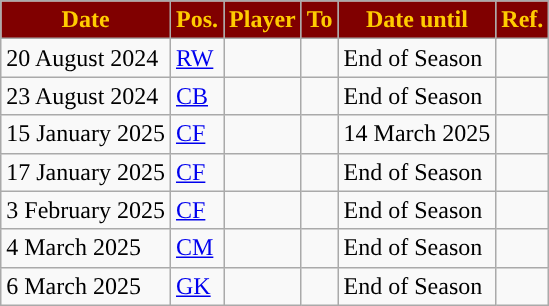<table class="wikitable plainrowheaders sortable">
<tr>
<th style="color:#FFCC00; background:#800000; ">Date</th>
<th style="color:#FFCC00; background:#800000; ">Pos.</th>
<th style="color:#FFCC00; background:#800000; ">Player</th>
<th style="color:#FFCC00; background:#800000; ">To</th>
<th style="color:#FFCC00; background:#800000; ">Date until</th>
<th style="color:#FFCC00; background:#800000; ">Ref.</th>
</tr>
<tr>
<td>20 August 2024</td>
<td><a href='#'>RW</a></td>
<td></td>
<td></td>
<td>End of Season</td>
<td></td>
</tr>
<tr>
<td>23 August 2024</td>
<td><a href='#'>CB</a></td>
<td></td>
<td></td>
<td>End of Season</td>
<td></td>
</tr>
<tr>
<td>15 January 2025</td>
<td><a href='#'>CF</a></td>
<td></td>
<td></td>
<td>14 March 2025</td>
<td></td>
</tr>
<tr>
<td>17 January 2025</td>
<td><a href='#'>CF</a></td>
<td></td>
<td></td>
<td>End of Season</td>
<td></td>
</tr>
<tr>
<td>3 February 2025</td>
<td><a href='#'>CF</a></td>
<td></td>
<td></td>
<td>End of Season</td>
<td></td>
</tr>
<tr>
<td>4 March 2025</td>
<td><a href='#'>CM</a></td>
<td></td>
<td></td>
<td>End of Season</td>
<td></td>
</tr>
<tr>
<td>6 March 2025</td>
<td><a href='#'>GK</a></td>
<td></td>
<td></td>
<td>End of Season</td>
<td></td>
</tr>
</table>
